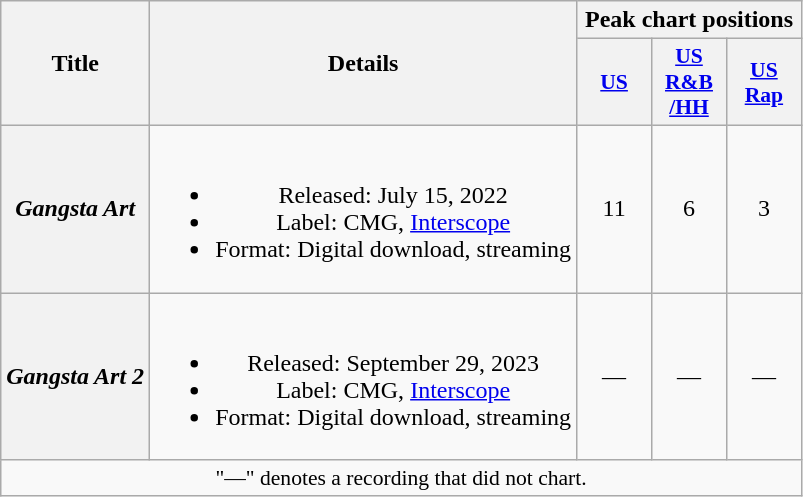<table class="wikitable plainrowheaders" style="text-align:center">
<tr>
<th scope="col" rowspan="2">Title</th>
<th scope="col" rowspan="2">Details</th>
<th scope="col" colspan="3">Peak chart positions</th>
</tr>
<tr>
<th scope="col" style="width:3em;font-size:90%;"><a href='#'>US</a></th>
<th scope="col" style="width:3em;font-size:90%;"><a href='#'>US<br>R&B<br>/HH</a></th>
<th scope="col" style="width:3em;font-size:90%;"><a href='#'>US<br>Rap</a></th>
</tr>
<tr>
<th scope="row"><em>Gangsta Art</em><br></th>
<td><br><ul><li>Released: July 15, 2022</li><li>Label: CMG, <a href='#'>Interscope</a></li><li>Format: Digital download, streaming</li></ul></td>
<td>11<br></td>
<td>6<br></td>
<td>3<br></td>
</tr>
<tr>
<th scope="row"><em>Gangsta Art 2</em><br></th>
<td><br><ul><li>Released: September 29, 2023 </li><li>Label: CMG, <a href='#'>Interscope</a></li><li>Format: Digital download, streaming</li></ul></td>
<td>—</td>
<td>—</td>
<td>—</td>
</tr>
<tr>
<td colspan="6" style="font-size:90%">"—" denotes a recording that did not chart.</td>
</tr>
</table>
